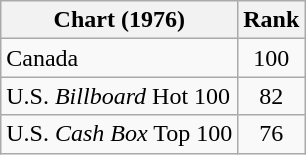<table class="wikitable sortable">
<tr>
<th>Chart (1976)</th>
<th>Rank</th>
</tr>
<tr>
<td>Canada</td>
<td style="text-align:center;">100</td>
</tr>
<tr>
<td>U.S. <em>Billboard</em> Hot 100</td>
<td style="text-align:center;">82</td>
</tr>
<tr>
<td>U.S. <em>Cash Box</em> Top 100</td>
<td style="text-align:center;">76</td>
</tr>
</table>
